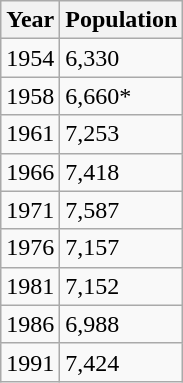<table class="wikitable">
<tr>
<th>Year</th>
<th>Population</th>
</tr>
<tr>
<td>1954</td>
<td>6,330</td>
</tr>
<tr>
<td>1958</td>
<td>6,660*</td>
</tr>
<tr>
<td>1961</td>
<td>7,253</td>
</tr>
<tr>
<td>1966</td>
<td>7,418</td>
</tr>
<tr>
<td>1971</td>
<td>7,587</td>
</tr>
<tr>
<td>1976</td>
<td>7,157</td>
</tr>
<tr>
<td>1981</td>
<td>7,152</td>
</tr>
<tr>
<td>1986</td>
<td>6,988</td>
</tr>
<tr>
<td>1991</td>
<td>7,424</td>
</tr>
</table>
